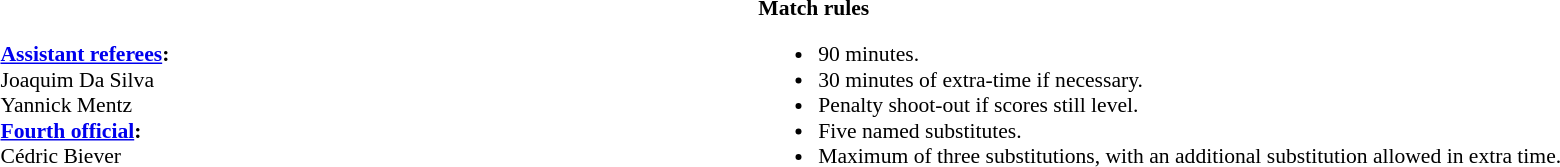<table style="width:100%;font-size:90%">
<tr>
<td><br><br><strong><a href='#'>Assistant referees</a>:</strong>
<br>Joaquim Da Silva
<br>Yannick Mentz
<br><strong><a href='#'>Fourth official</a>:</strong>
<br>Cédric Biever</td>
<td style="width:60%; vertical-align:top;"><br><strong>Match rules</strong><ul><li>90 minutes.</li><li>30 minutes of extra-time if necessary.</li><li>Penalty shoot-out if scores still level.</li><li>Five named substitutes.</li><li>Maximum of three substitutions, with an additional substitution allowed in extra time.</li></ul></td>
</tr>
</table>
